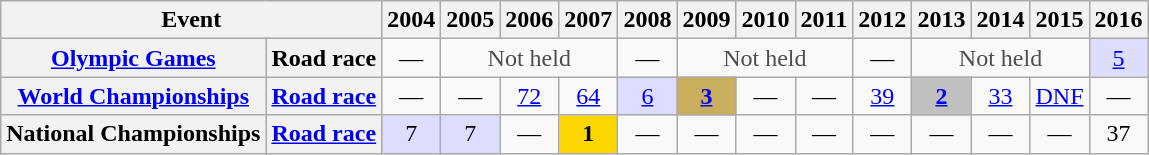<table class="wikitable plainrowheaders">
<tr>
<th colspan="2" scope="col">Event</th>
<th scope="col">2004</th>
<th scope="col">2005</th>
<th scope="col">2006</th>
<th scope="col">2007</th>
<th scope="col">2008</th>
<th scope="col">2009</th>
<th scope="col">2010</th>
<th scope="col">2011</th>
<th scope="col">2012</th>
<th scope="col">2013</th>
<th scope="col">2014</th>
<th scope="col">2015</th>
<th scope="col">2016</th>
</tr>
<tr style="text-align:center;">
<th scope="row"> <a href='#'>Olympic Games</a></th>
<th scope="row">Road race</th>
<td>—</td>
<td style="color:#4d4d4d;" colspan=3>Not held</td>
<td>—</td>
<td style="color:#4d4d4d;" colspan=3>Not held</td>
<td>—</td>
<td style="color:#4d4d4d;" colspan=3>Not held</td>
<td style="background:#ddf;"><a href='#'>5</a></td>
</tr>
<tr style="text-align:center;">
<th scope="row"> <a href='#'>World Championships</a></th>
<th scope="row"><a href='#'>Road race</a></th>
<td>—</td>
<td>—</td>
<td><a href='#'>72</a></td>
<td><a href='#'>64</a></td>
<td style="background:#ddf;"><a href='#'>6</a></td>
<td style="background:#C9AE5D;"><a href='#'><strong>3</strong></a></td>
<td>—</td>
<td>—</td>
<td><a href='#'>39</a></td>
<td style="background:silver;"><a href='#'><strong>2</strong></a></td>
<td><a href='#'>33</a></td>
<td><a href='#'>DNF</a></td>
<td>—</td>
</tr>
<tr style="text-align:center;">
<th scope="row"> National Championships</th>
<th scope="row"><a href='#'>Road race</a></th>
<td style="background:#ddf;">7</td>
<td style="background:#ddf;">7</td>
<td>—</td>
<td style="background:gold;"><strong>1</strong></td>
<td>—</td>
<td>—</td>
<td>—</td>
<td>—</td>
<td>—</td>
<td>—</td>
<td>—</td>
<td>—</td>
<td>37</td>
</tr>
</table>
